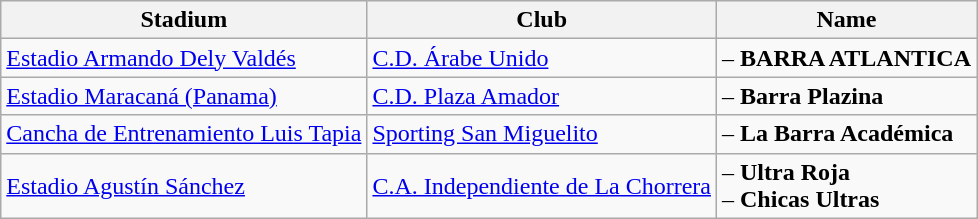<table class="wikitable">
<tr>
<th>Stadium</th>
<th>Club</th>
<th>Name</th>
</tr>
<tr>
<td><a href='#'>Estadio Armando Dely Valdés</a></td>
<td><a href='#'>C.D. Árabe Unido</a></td>
<td>– <strong>BARRA ATLANTICA</strong></td>
</tr>
<tr>
<td><a href='#'>Estadio Maracaná (Panama)</a></td>
<td><a href='#'>C.D. Plaza Amador</a></td>
<td>– <strong>Barra Plazina</strong></td>
</tr>
<tr>
<td><a href='#'>Cancha de Entrenamiento Luis Tapia</a></td>
<td><a href='#'>Sporting San Miguelito</a></td>
<td>– <strong>La Barra Académica</strong></td>
</tr>
<tr>
<td><a href='#'>Estadio Agustín Sánchez</a></td>
<td><a href='#'>C.A. Independiente de La Chorrera</a></td>
<td>– <strong>Ultra Roja</strong><br>– <strong>Chicas Ultras</strong></td>
</tr>
</table>
